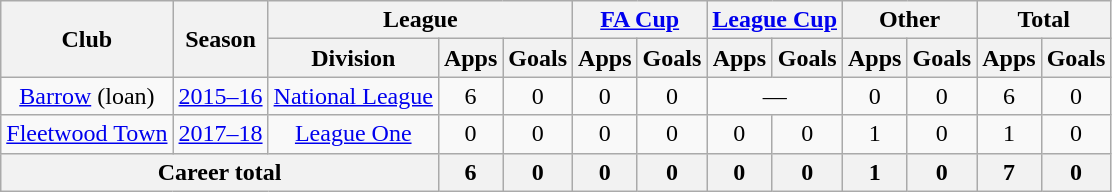<table class="wikitable" style="text-align:center">
<tr>
<th rowspan="2">Club</th>
<th rowspan="2">Season</th>
<th colspan="3">League</th>
<th colspan="2"><a href='#'>FA Cup</a></th>
<th colspan="2"><a href='#'>League Cup</a></th>
<th colspan="2">Other</th>
<th colspan="2">Total</th>
</tr>
<tr>
<th>Division</th>
<th>Apps</th>
<th>Goals</th>
<th>Apps</th>
<th>Goals</th>
<th>Apps</th>
<th>Goals</th>
<th>Apps</th>
<th>Goals</th>
<th>Apps</th>
<th>Goals</th>
</tr>
<tr>
<td><a href='#'>Barrow</a> (loan)</td>
<td><a href='#'>2015–16</a></td>
<td><a href='#'>National League</a></td>
<td>6</td>
<td>0</td>
<td>0</td>
<td>0</td>
<td colspan="2">—</td>
<td>0</td>
<td>0</td>
<td>6</td>
<td>0</td>
</tr>
<tr>
<td><a href='#'>Fleetwood Town</a></td>
<td><a href='#'>2017–18</a></td>
<td><a href='#'>League One</a></td>
<td>0</td>
<td>0</td>
<td>0</td>
<td>0</td>
<td>0</td>
<td>0</td>
<td>1</td>
<td>0</td>
<td>1</td>
<td>0</td>
</tr>
<tr>
<th colspan="3">Career total</th>
<th>6</th>
<th>0</th>
<th>0</th>
<th>0</th>
<th>0</th>
<th>0</th>
<th>1</th>
<th>0</th>
<th>7</th>
<th>0</th>
</tr>
</table>
